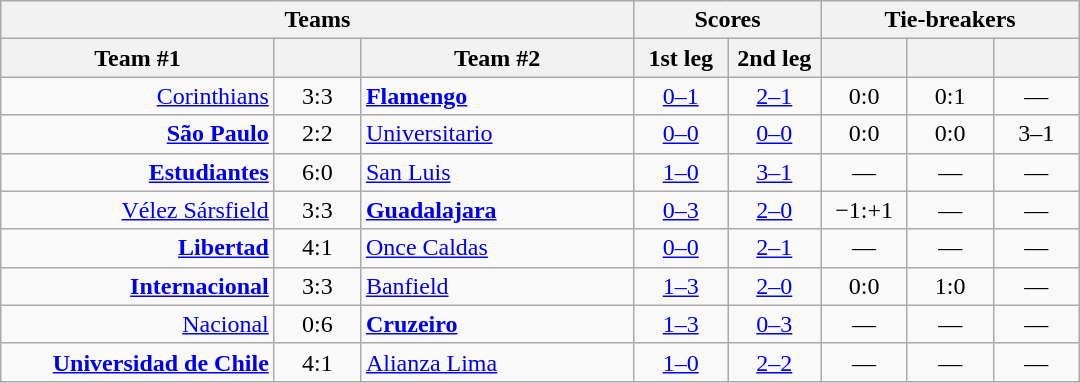<table class="wikitable" style="text-align: center;">
<tr>
<th colspan=3>Teams</th>
<th colspan=2>Scores</th>
<th colspan=3>Tie-breakers</th>
</tr>
<tr>
<th width="175">Team #1</th>
<th width="50"></th>
<th width="175">Team #2</th>
<th width="55">1st leg</th>
<th width="55">2nd leg</th>
<th width="50"></th>
<th width="50"></th>
<th width="50"></th>
</tr>
<tr>
<td align=right><a href='#'>Corinthians</a> </td>
<td>3:3</td>
<td align=left> <strong><a href='#'>Flamengo</a></strong></td>
<td><a href='#'>0–1</a></td>
<td><a href='#'>2–1</a></td>
<td>0:0</td>
<td>0:1</td>
<td>—</td>
</tr>
<tr>
<td align=right><strong><a href='#'>São Paulo</a> </strong></td>
<td>2:2</td>
<td align=left> <a href='#'>Universitario</a></td>
<td><a href='#'>0–0</a></td>
<td><a href='#'>0–0</a></td>
<td>0:0</td>
<td>0:0</td>
<td>3–1</td>
</tr>
<tr>
<td align=right><strong><a href='#'>Estudiantes</a></strong> </td>
<td>6:0</td>
<td align=left> <a href='#'>San Luis</a></td>
<td><a href='#'>1–0</a></td>
<td><a href='#'>3–1</a></td>
<td>—</td>
<td>—</td>
<td>—</td>
</tr>
<tr>
<td align=right><a href='#'>Vélez Sársfield</a> </td>
<td>3:3</td>
<td align=left> <strong><a href='#'>Guadalajara</a></strong></td>
<td><a href='#'>0–3</a></td>
<td><a href='#'>2–0</a></td>
<td>−1:+1</td>
<td>—</td>
<td>—</td>
</tr>
<tr>
<td align=right><strong><a href='#'>Libertad</a></strong> </td>
<td>4:1</td>
<td align=left> <a href='#'>Once Caldas</a></td>
<td><a href='#'>0–0</a></td>
<td><a href='#'>2–1</a></td>
<td>—</td>
<td>—</td>
<td>—</td>
</tr>
<tr>
<td align=right><strong><a href='#'>Internacional</a></strong> </td>
<td>3:3</td>
<td align=left> <a href='#'>Banfield</a></td>
<td><a href='#'>1–3</a></td>
<td><a href='#'>2–0</a></td>
<td>0:0</td>
<td>1:0</td>
<td>—</td>
</tr>
<tr>
<td align=right><a href='#'>Nacional</a> </td>
<td>0:6</td>
<td align=left> <strong><a href='#'>Cruzeiro</a></strong></td>
<td><a href='#'>1–3</a></td>
<td><a href='#'>0–3</a></td>
<td>—</td>
<td>—</td>
<td>—</td>
</tr>
<tr>
<td align=right><strong><a href='#'>Universidad de Chile</a> </strong></td>
<td>4:1</td>
<td align=left> <a href='#'>Alianza Lima</a></td>
<td><a href='#'>1–0</a></td>
<td><a href='#'>2–2</a></td>
<td>—</td>
<td>—</td>
<td>—</td>
</tr>
</table>
